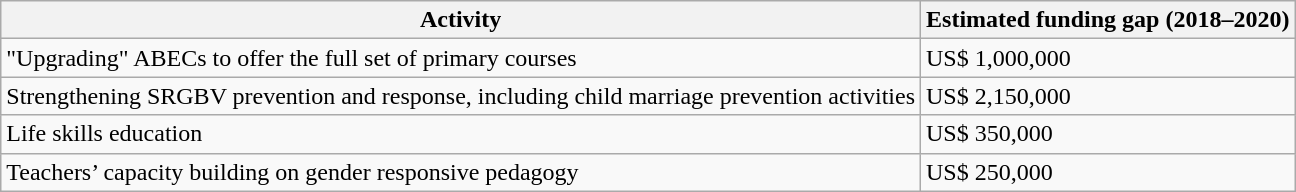<table class="wikitable">
<tr>
<th>Activity</th>
<th>Estimated funding gap (2018–2020)</th>
</tr>
<tr>
<td>"Upgrading" ABECs to offer the full set of primary courses</td>
<td>US$ 1,000,000</td>
</tr>
<tr>
<td>Strengthening SRGBV prevention and response, including child marriage prevention activities</td>
<td>US$ 2,150,000</td>
</tr>
<tr>
<td>Life skills education</td>
<td>US$ 350,000</td>
</tr>
<tr>
<td>Teachers’ capacity building on gender responsive pedagogy</td>
<td>US$ 250,000</td>
</tr>
</table>
